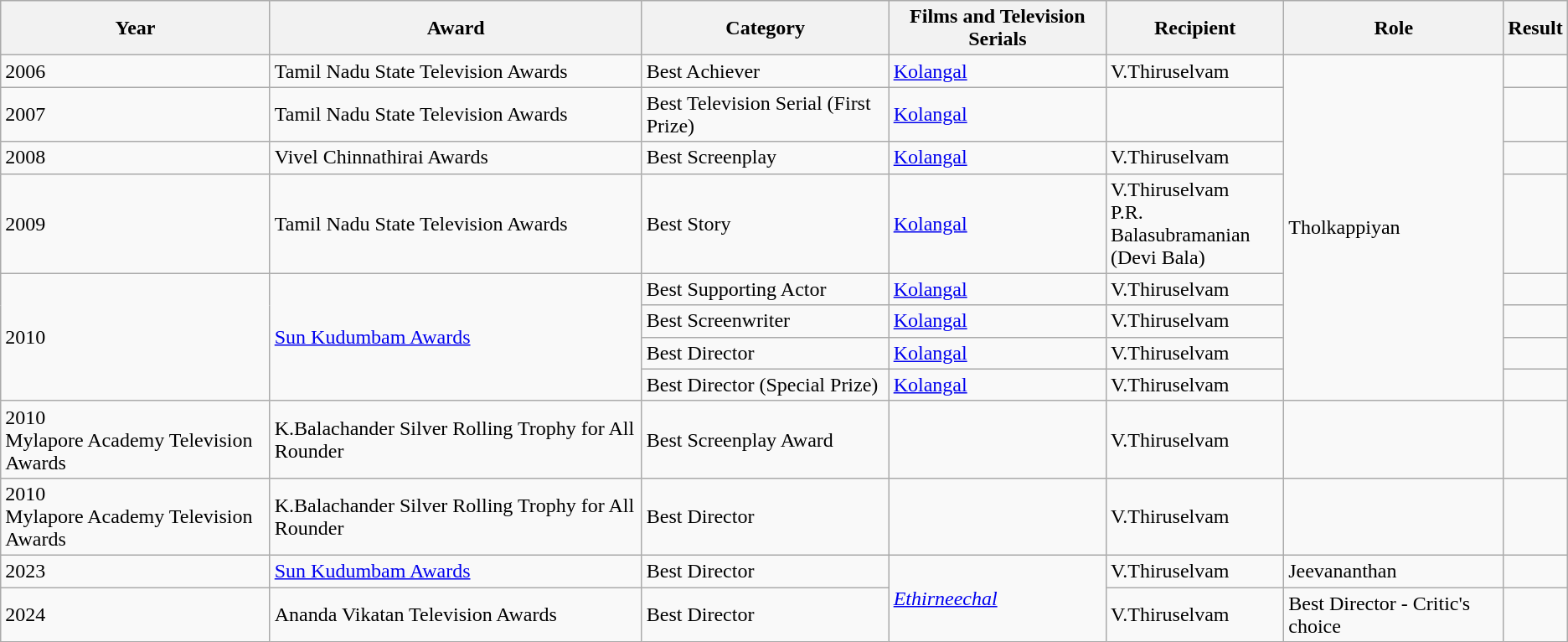<table class="wikitable">
<tr>
<th>Year</th>
<th>Award</th>
<th>Category</th>
<th>Films and Television Serials</th>
<th>Recipient</th>
<th>Role</th>
<th>Result</th>
</tr>
<tr>
<td>2006</td>
<td>Tamil Nadu State Television Awards</td>
<td>Best Achiever</td>
<td><a href='#'>Kolangal</a></td>
<td>V.Thiruselvam</td>
<td Rowspan="8">Tholkappiyan</td>
<td></td>
</tr>
<tr>
<td>2007</td>
<td>Tamil Nadu State Television Awards</td>
<td>Best Television Serial (First Prize)</td>
<td><a href='#'>Kolangal</a></td>
<td></td>
<td></td>
</tr>
<tr>
<td>2008</td>
<td>Vivel Chinnathirai Awards</td>
<td>Best Screenplay</td>
<td><a href='#'>Kolangal</a></td>
<td>V.Thiruselvam</td>
<td></td>
</tr>
<tr>
<td>2009</td>
<td>Tamil Nadu State Television Awards</td>
<td>Best Story</td>
<td><a href='#'>Kolangal</a></td>
<td>V.Thiruselvam <br> P.R. Balasubramanian <br> (Devi Bala)</td>
<td></td>
</tr>
<tr>
<td rowspan="4">2010</td>
<td rowspan="4"><a href='#'>Sun Kudumbam Awards</a></td>
<td>Best Supporting Actor</td>
<td><a href='#'>Kolangal</a></td>
<td>V.Thiruselvam</td>
<td></td>
</tr>
<tr>
<td>Best Screenwriter</td>
<td><a href='#'>Kolangal</a></td>
<td>V.Thiruselvam</td>
<td></td>
</tr>
<tr>
<td>Best Director</td>
<td><a href='#'>Kolangal</a></td>
<td>V.Thiruselvam</td>
<td></td>
</tr>
<tr>
<td>Best Director (Special Prize)</td>
<td><a href='#'>Kolangal</a></td>
<td>V.Thiruselvam</td>
<td></td>
</tr>
<tr>
<td>2010<br>Mylapore Academy Television Awards</td>
<td>K.Balachander Silver Rolling Trophy for All Rounder</td>
<td>Best Screenplay Award</td>
<td></td>
<td>V.Thiruselvam</td>
<td></td>
<td></td>
</tr>
<tr>
<td>2010<br>Mylapore Academy Television Awards</td>
<td>K.Balachander Silver Rolling Trophy for All Rounder</td>
<td>Best Director</td>
<td></td>
<td>V.Thiruselvam</td>
<td></td>
<td></td>
</tr>
<tr>
<td>2023</td>
<td><a href='#'>Sun Kudumbam Awards</a></td>
<td>Best Director</td>
<td rowspan="2"><em><a href='#'>Ethirneechal</a></em></td>
<td>V.Thiruselvam</td>
<td>Jeevananthan</td>
<td></td>
</tr>
<tr>
<td>2024</td>
<td>Ananda Vikatan Television Awards</td>
<td>Best Director</td>
<td>V.Thiruselvam</td>
<td>Best Director - Critic's choice</td>
<td></td>
</tr>
</table>
